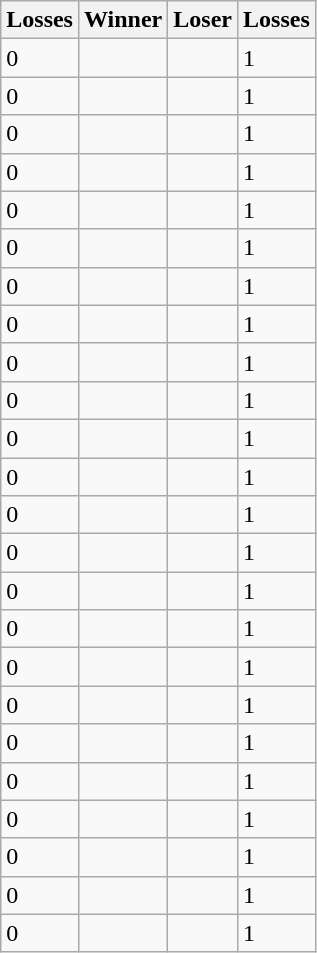<table class=wikitable>
<tr>
<th>Losses</th>
<th>Winner</th>
<th>Loser</th>
<th>Losses</th>
</tr>
<tr>
<td>0</td>
<td></td>
<td></td>
<td>1</td>
</tr>
<tr>
<td>0</td>
<td></td>
<td></td>
<td>1</td>
</tr>
<tr>
<td>0</td>
<td></td>
<td></td>
<td>1</td>
</tr>
<tr>
<td>0</td>
<td></td>
<td></td>
<td>1</td>
</tr>
<tr>
<td>0</td>
<td></td>
<td></td>
<td>1</td>
</tr>
<tr>
<td>0</td>
<td></td>
<td></td>
<td>1</td>
</tr>
<tr>
<td>0</td>
<td></td>
<td></td>
<td>1</td>
</tr>
<tr>
<td>0</td>
<td></td>
<td></td>
<td>1</td>
</tr>
<tr>
<td>0</td>
<td></td>
<td></td>
<td>1</td>
</tr>
<tr>
<td>0</td>
<td></td>
<td></td>
<td>1</td>
</tr>
<tr>
<td>0</td>
<td></td>
<td></td>
<td>1</td>
</tr>
<tr>
<td>0</td>
<td></td>
<td></td>
<td>1</td>
</tr>
<tr>
<td>0</td>
<td></td>
<td></td>
<td>1</td>
</tr>
<tr>
<td>0</td>
<td></td>
<td></td>
<td>1</td>
</tr>
<tr>
<td>0</td>
<td></td>
<td></td>
<td>1</td>
</tr>
<tr>
<td>0</td>
<td></td>
<td></td>
<td>1</td>
</tr>
<tr>
<td>0</td>
<td></td>
<td></td>
<td>1</td>
</tr>
<tr>
<td>0</td>
<td></td>
<td></td>
<td>1</td>
</tr>
<tr>
<td>0</td>
<td></td>
<td></td>
<td>1</td>
</tr>
<tr>
<td>0</td>
<td></td>
<td></td>
<td>1</td>
</tr>
<tr>
<td>0</td>
<td></td>
<td></td>
<td>1</td>
</tr>
<tr>
<td>0</td>
<td></td>
<td></td>
<td>1</td>
</tr>
<tr>
<td>0</td>
<td></td>
<td></td>
<td>1</td>
</tr>
<tr>
<td>0</td>
<td></td>
<td></td>
<td>1</td>
</tr>
</table>
